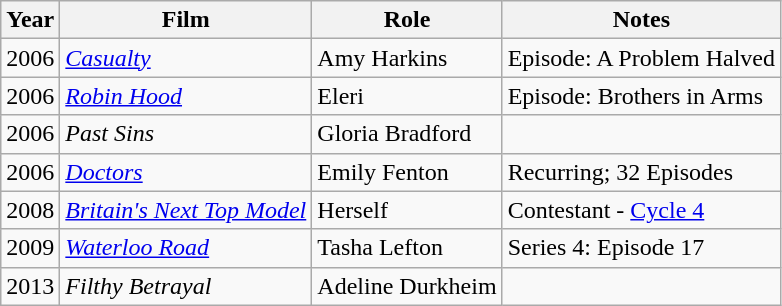<table class="wikitable">
<tr>
<th>Year</th>
<th>Film</th>
<th>Role</th>
<th>Notes</th>
</tr>
<tr>
<td>2006</td>
<td><em><a href='#'>Casualty</a></em></td>
<td>Amy Harkins</td>
<td>Episode: A Problem Halved</td>
</tr>
<tr>
<td>2006</td>
<td><em><a href='#'>Robin Hood</a></em></td>
<td>Eleri</td>
<td>Episode: Brothers in Arms</td>
</tr>
<tr>
<td>2006</td>
<td><em>Past Sins</em></td>
<td>Gloria Bradford</td>
<td></td>
</tr>
<tr>
<td>2006</td>
<td><em><a href='#'>Doctors</a></em></td>
<td>Emily Fenton</td>
<td>Recurring; 32 Episodes</td>
</tr>
<tr>
<td>2008</td>
<td><em><a href='#'>Britain's Next Top Model</a></em></td>
<td>Herself</td>
<td>Contestant - <a href='#'>Cycle 4</a></td>
</tr>
<tr>
<td>2009</td>
<td><em><a href='#'>Waterloo Road</a></em></td>
<td>Tasha Lefton</td>
<td>Series 4: Episode 17</td>
</tr>
<tr>
<td>2013</td>
<td><em>Filthy Betrayal</em></td>
<td>Adeline Durkheim</td>
<td></td>
</tr>
</table>
